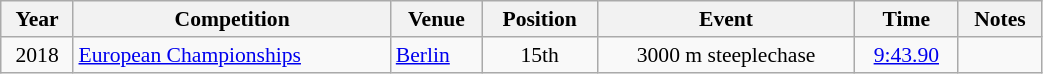<table class="wikitable" width=55% style="font-size:90%; text-align:center;">
<tr>
<th>Year</th>
<th>Competition</th>
<th>Venue</th>
<th>Position</th>
<th>Event</th>
<th>Time</th>
<th>Notes</th>
</tr>
<tr>
<td>2018</td>
<td align=left><a href='#'>European Championships</a></td>
<td align=left> <a href='#'>Berlin</a></td>
<td> 15th</td>
<td>3000 m steeplechase</td>
<td><a href='#'>9:43.90</a></td>
<td></td>
</tr>
</table>
